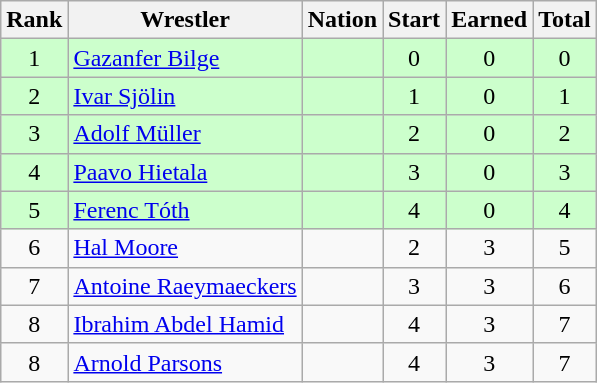<table class="wikitable sortable" style="text-align:center;">
<tr>
<th>Rank</th>
<th>Wrestler</th>
<th>Nation</th>
<th>Start</th>
<th>Earned</th>
<th>Total</th>
</tr>
<tr style="background:#cfc;">
<td>1</td>
<td align=left><a href='#'>Gazanfer Bilge</a></td>
<td align=left></td>
<td>0</td>
<td>0</td>
<td>0</td>
</tr>
<tr style="background:#cfc;">
<td>2</td>
<td align=left><a href='#'>Ivar Sjölin</a></td>
<td align=left></td>
<td>1</td>
<td>0</td>
<td>1</td>
</tr>
<tr style="background:#cfc;">
<td>3</td>
<td align=left><a href='#'>Adolf Müller</a></td>
<td align=left></td>
<td>2</td>
<td>0</td>
<td>2</td>
</tr>
<tr style="background:#cfc;">
<td>4</td>
<td align=left><a href='#'>Paavo Hietala</a></td>
<td align=left></td>
<td>3</td>
<td>0</td>
<td>3</td>
</tr>
<tr style="background:#cfc;">
<td>5</td>
<td align=left><a href='#'>Ferenc Tóth</a></td>
<td align=left></td>
<td>4</td>
<td>0</td>
<td>4</td>
</tr>
<tr>
<td>6</td>
<td align=left><a href='#'>Hal Moore</a></td>
<td align=left></td>
<td>2</td>
<td>3</td>
<td>5</td>
</tr>
<tr>
<td>7</td>
<td align=left><a href='#'>Antoine Raeymaeckers</a></td>
<td align=left></td>
<td>3</td>
<td>3</td>
<td>6</td>
</tr>
<tr>
<td>8</td>
<td align=left><a href='#'>Ibrahim Abdel Hamid</a></td>
<td align=left></td>
<td>4</td>
<td>3</td>
<td>7</td>
</tr>
<tr>
<td>8</td>
<td align=left><a href='#'>Arnold Parsons</a></td>
<td align=left></td>
<td>4</td>
<td>3</td>
<td>7</td>
</tr>
</table>
